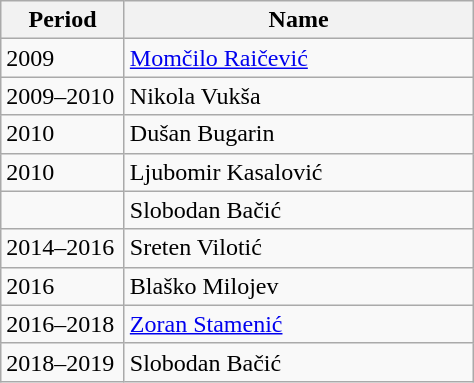<table class="wikitable">
<tr>
<th width="75">Period</th>
<th width="225">Name</th>
</tr>
<tr>
<td>2009</td>
<td> <a href='#'>Momčilo Raičević</a></td>
</tr>
<tr>
<td>2009–2010</td>
<td> Nikola Vukša</td>
</tr>
<tr>
<td>2010</td>
<td> Dušan Bugarin</td>
</tr>
<tr>
<td>2010</td>
<td> Ljubomir Kasalović</td>
</tr>
<tr>
<td></td>
<td> Slobodan Bačić</td>
</tr>
<tr>
<td>2014–2016</td>
<td> Sreten Vilotić</td>
</tr>
<tr>
<td>2016</td>
<td> Blaško Milojev</td>
</tr>
<tr>
<td>2016–2018</td>
<td> <a href='#'>Zoran Stamenić</a></td>
</tr>
<tr>
<td>2018–2019</td>
<td> Slobodan Bačić</td>
</tr>
</table>
